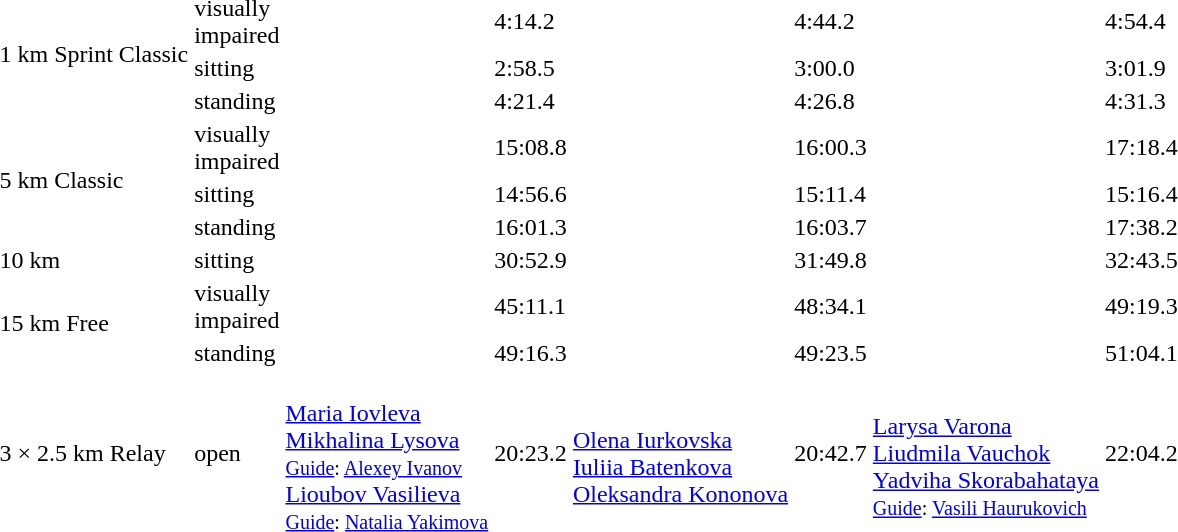<table>
<tr>
<td rowspan="3">1 km Sprint Classic<br></td>
<td>visually <br>impaired</td>
<td></td>
<td>4:14.2</td>
<td></td>
<td>4:44.2</td>
<td></td>
<td>4:54.4</td>
</tr>
<tr>
<td>sitting</td>
<td></td>
<td>2:58.5</td>
<td></td>
<td>3:00.0</td>
<td></td>
<td>3:01.9</td>
</tr>
<tr>
<td>standing</td>
<td></td>
<td>4:21.4</td>
<td></td>
<td>4:26.8</td>
<td></td>
<td>4:31.3</td>
</tr>
<tr>
<td rowspan="3">5 km Classic<br></td>
<td>visually <br>impaired</td>
<td></td>
<td>15:08.8</td>
<td></td>
<td>16:00.3</td>
<td></td>
<td>17:18.4</td>
</tr>
<tr>
<td>sitting</td>
<td></td>
<td>14:56.6</td>
<td></td>
<td>15:11.4</td>
<td></td>
<td>15:16.4</td>
</tr>
<tr>
<td>standing</td>
<td></td>
<td>16:01.3</td>
<td></td>
<td>16:03.7</td>
<td></td>
<td>17:38.2</td>
</tr>
<tr>
<td rowspan="1">10 km <br></td>
<td>sitting</td>
<td></td>
<td>30:52.9</td>
<td></td>
<td>31:49.8</td>
<td></td>
<td>32:43.5</td>
</tr>
<tr>
<td rowspan="2">15 km Free<br></td>
<td>visually <br>impaired</td>
<td></td>
<td>45:11.1</td>
<td></td>
<td>48:34.1</td>
<td></td>
<td>49:19.3</td>
</tr>
<tr>
<td>standing</td>
<td></td>
<td>49:16.3</td>
<td></td>
<td>49:23.5</td>
<td></td>
<td>51:04.1</td>
</tr>
<tr>
<td>3 × 2.5 km Relay <br></td>
<td>open</td>
<td><em></em><br><a href='#'>Maria Iovleva</a><br><a href='#'>Mikhalina Lysova</a><br><small><a href='#'>Guide</a>: <a href='#'>Alexey Ivanov</a></small><br><a href='#'>Lioubov Vasilieva</a><br><small><a href='#'>Guide</a>: <a href='#'>Natalia Yakimova</a></small></td>
<td>20:23.2</td>
<td><em></em><br><a href='#'>Olena Iurkovska</a><br><a href='#'>Iuliia Batenkova</a><br><a href='#'>Oleksandra Kononova</a></td>
<td>20:42.7</td>
<td><em></em><br><a href='#'>Larysa Varona</a><br><a href='#'>Liudmila Vauchok</a><br><a href='#'>Yadviha Skorabahataya</a><br><small><a href='#'>Guide</a>: <a href='#'>Vasili Haurukovich</a></small></td>
<td>22:04.2</td>
</tr>
</table>
